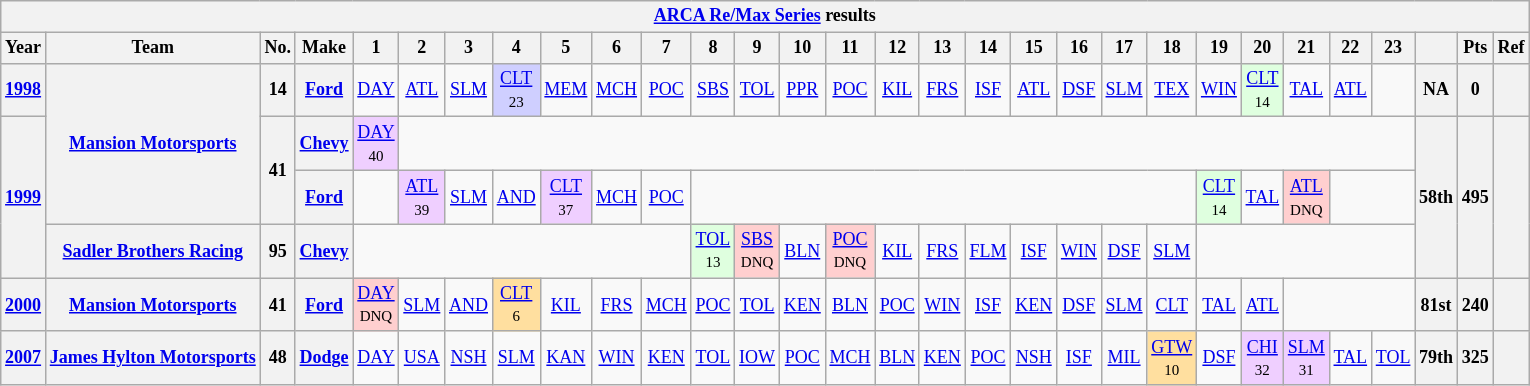<table class="wikitable" style="text-align:center; font-size:75%">
<tr>
<th colspan=32><a href='#'>ARCA Re/Max Series</a> results</th>
</tr>
<tr>
<th>Year</th>
<th>Team</th>
<th>No.</th>
<th>Make</th>
<th>1</th>
<th>2</th>
<th>3</th>
<th>4</th>
<th>5</th>
<th>6</th>
<th>7</th>
<th>8</th>
<th>9</th>
<th>10</th>
<th>11</th>
<th>12</th>
<th>13</th>
<th>14</th>
<th>15</th>
<th>16</th>
<th>17</th>
<th>18</th>
<th>19</th>
<th>20</th>
<th>21</th>
<th>22</th>
<th>23</th>
<th></th>
<th>Pts</th>
<th>Ref</th>
</tr>
<tr>
<th><a href='#'>1998</a></th>
<th rowspan=3><a href='#'>Mansion Motorsports</a></th>
<th>14</th>
<th><a href='#'>Ford</a></th>
<td><a href='#'>DAY</a></td>
<td><a href='#'>ATL</a></td>
<td><a href='#'>SLM</a></td>
<td style="background:#CFCFFF;"><a href='#'>CLT</a><br><small>23</small></td>
<td><a href='#'>MEM</a></td>
<td><a href='#'>MCH</a></td>
<td><a href='#'>POC</a></td>
<td><a href='#'>SBS</a></td>
<td><a href='#'>TOL</a></td>
<td><a href='#'>PPR</a></td>
<td><a href='#'>POC</a></td>
<td><a href='#'>KIL</a></td>
<td><a href='#'>FRS</a></td>
<td><a href='#'>ISF</a></td>
<td><a href='#'>ATL</a></td>
<td><a href='#'>DSF</a></td>
<td><a href='#'>SLM</a></td>
<td><a href='#'>TEX</a></td>
<td><a href='#'>WIN</a></td>
<td style="background:#DFFFDF;"><a href='#'>CLT</a><br><small>14</small></td>
<td><a href='#'>TAL</a></td>
<td><a href='#'>ATL</a></td>
<td></td>
<th>NA</th>
<th>0</th>
<th></th>
</tr>
<tr>
<th rowspan=3><a href='#'>1999</a></th>
<th rowspan=2>41</th>
<th><a href='#'>Chevy</a></th>
<td style="background:#EFCFFF;"><a href='#'>DAY</a><br><small>40</small></td>
<td colspan=22></td>
<th rowspan=3>58th</th>
<th rowspan=3>495</th>
<th rowspan=3></th>
</tr>
<tr>
<th><a href='#'>Ford</a></th>
<td></td>
<td style="background:#EFCFFF;"><a href='#'>ATL</a><br><small>39</small></td>
<td><a href='#'>SLM</a></td>
<td><a href='#'>AND</a></td>
<td style="background:#EFCFFF;"><a href='#'>CLT</a><br><small>37</small></td>
<td><a href='#'>MCH</a></td>
<td><a href='#'>POC</a></td>
<td colspan=11></td>
<td style="background:#DFFFDF;"><a href='#'>CLT</a><br><small>14</small></td>
<td><a href='#'>TAL</a></td>
<td style="background:#FFCFCF;"><a href='#'>ATL</a><br><small>DNQ</small></td>
<td colspan=2></td>
</tr>
<tr>
<th><a href='#'>Sadler Brothers Racing</a></th>
<th>95</th>
<th><a href='#'>Chevy</a></th>
<td colspan=7></td>
<td style="background:#DFFFDF;"><a href='#'>TOL</a><br><small>13</small></td>
<td style="background:#FFCFCF;"><a href='#'>SBS</a><br><small>DNQ</small></td>
<td><a href='#'>BLN</a></td>
<td style="background:#FFCFCF;"><a href='#'>POC</a><br><small>DNQ</small></td>
<td><a href='#'>KIL</a></td>
<td><a href='#'>FRS</a></td>
<td><a href='#'>FLM</a></td>
<td><a href='#'>ISF</a></td>
<td><a href='#'>WIN</a></td>
<td><a href='#'>DSF</a></td>
<td><a href='#'>SLM</a></td>
<td colspan=5></td>
</tr>
<tr>
<th><a href='#'>2000</a></th>
<th><a href='#'>Mansion Motorsports</a></th>
<th>41</th>
<th><a href='#'>Ford</a></th>
<td style="background:#FFCFCF;"><a href='#'>DAY</a><br><small>DNQ</small></td>
<td><a href='#'>SLM</a></td>
<td><a href='#'>AND</a></td>
<td style="background:#FFDF9F;"><a href='#'>CLT</a><br><small>6</small></td>
<td><a href='#'>KIL</a></td>
<td><a href='#'>FRS</a></td>
<td><a href='#'>MCH</a></td>
<td><a href='#'>POC</a></td>
<td><a href='#'>TOL</a></td>
<td><a href='#'>KEN</a></td>
<td><a href='#'>BLN</a></td>
<td><a href='#'>POC</a></td>
<td><a href='#'>WIN</a></td>
<td><a href='#'>ISF</a></td>
<td><a href='#'>KEN</a></td>
<td><a href='#'>DSF</a></td>
<td><a href='#'>SLM</a></td>
<td><a href='#'>CLT</a></td>
<td><a href='#'>TAL</a></td>
<td><a href='#'>ATL</a></td>
<td colspan=3></td>
<th>81st</th>
<th>240</th>
<th></th>
</tr>
<tr>
<th><a href='#'>2007</a></th>
<th nowrap><a href='#'>James Hylton Motorsports</a></th>
<th>48</th>
<th><a href='#'>Dodge</a></th>
<td><a href='#'>DAY</a></td>
<td><a href='#'>USA</a></td>
<td><a href='#'>NSH</a></td>
<td><a href='#'>SLM</a></td>
<td><a href='#'>KAN</a></td>
<td><a href='#'>WIN</a></td>
<td><a href='#'>KEN</a></td>
<td><a href='#'>TOL</a></td>
<td><a href='#'>IOW</a></td>
<td><a href='#'>POC</a></td>
<td><a href='#'>MCH</a></td>
<td><a href='#'>BLN</a></td>
<td><a href='#'>KEN</a></td>
<td><a href='#'>POC</a></td>
<td><a href='#'>NSH</a></td>
<td><a href='#'>ISF</a></td>
<td><a href='#'>MIL</a></td>
<td style="background:#FFDF9F;"><a href='#'>GTW</a><br><small>10</small></td>
<td><a href='#'>DSF</a></td>
<td style="background:#EFCFFF;"><a href='#'>CHI</a><br><small>32</small></td>
<td style="background:#EFCFFF;"><a href='#'>SLM</a><br><small>31</small></td>
<td><a href='#'>TAL</a></td>
<td><a href='#'>TOL</a></td>
<th>79th</th>
<th>325</th>
<th></th>
</tr>
</table>
